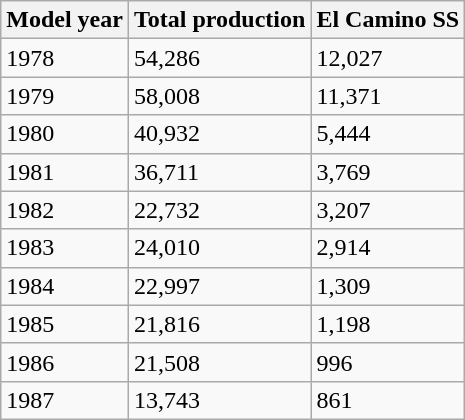<table class="wikitable">
<tr>
<th>Model year</th>
<th>Total production</th>
<th>El Camino SS</th>
</tr>
<tr>
<td>1978</td>
<td>54,286</td>
<td>12,027</td>
</tr>
<tr>
<td>1979</td>
<td>58,008</td>
<td>11,371</td>
</tr>
<tr>
<td>1980</td>
<td>40,932</td>
<td>5,444</td>
</tr>
<tr>
<td>1981</td>
<td>36,711</td>
<td>3,769</td>
</tr>
<tr>
<td>1982</td>
<td>22,732</td>
<td>3,207</td>
</tr>
<tr>
<td>1983</td>
<td>24,010</td>
<td>2,914</td>
</tr>
<tr>
<td>1984</td>
<td>22,997</td>
<td>1,309</td>
</tr>
<tr>
<td>1985</td>
<td>21,816</td>
<td>1,198</td>
</tr>
<tr>
<td>1986</td>
<td>21,508</td>
<td>996</td>
</tr>
<tr>
<td>1987</td>
<td>13,743</td>
<td>861</td>
</tr>
</table>
